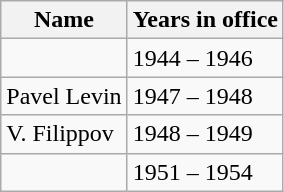<table class="wikitable">
<tr>
<th>Name</th>
<th>Years in office</th>
</tr>
<tr>
<td></td>
<td>1944 – 1946</td>
</tr>
<tr>
<td>Pavel Levin</td>
<td>1947 – 1948</td>
</tr>
<tr>
<td>V. Filippov</td>
<td>1948 – 1949</td>
</tr>
<tr>
<td></td>
<td>1951 – 1954</td>
</tr>
</table>
